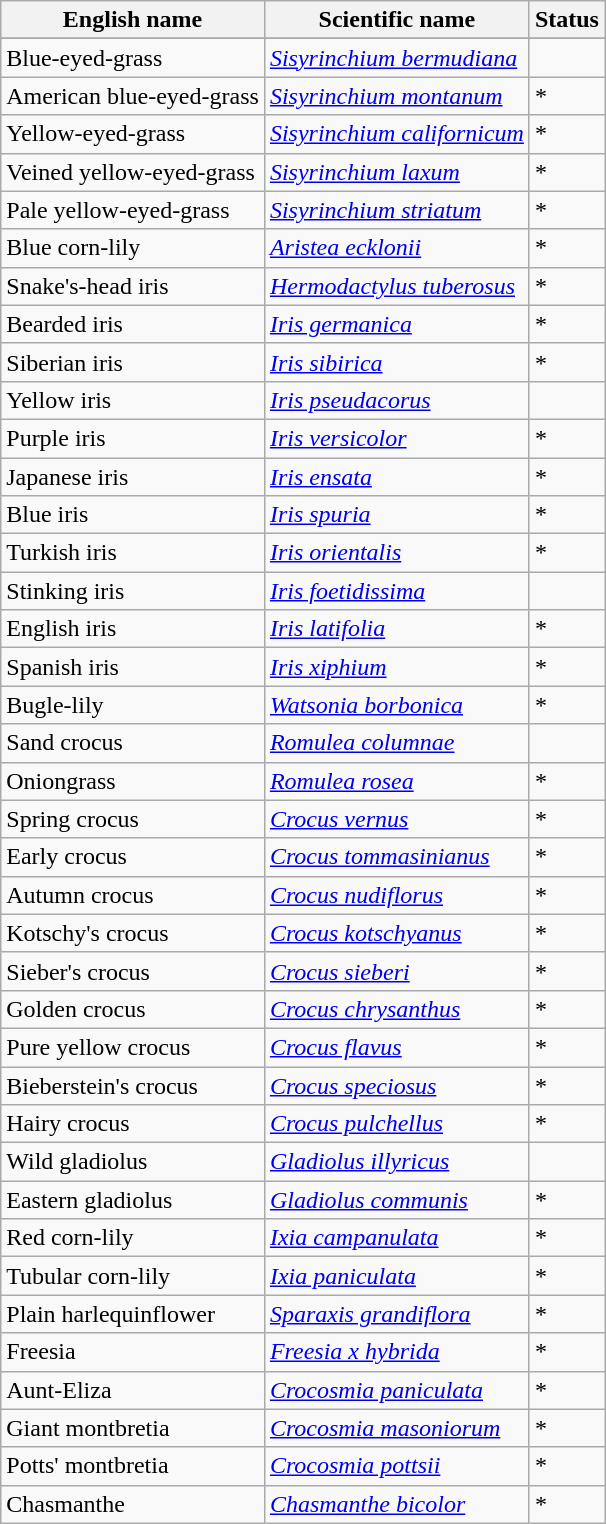<table class="wikitable" |>
<tr>
<th>English name</th>
<th>Scientific name</th>
<th>Status</th>
</tr>
<tr>
</tr>
<tr>
<td>Blue-eyed-grass</td>
<td><em><a href='#'>Sisyrinchium bermudiana</a></em></td>
<td></td>
</tr>
<tr>
<td>American blue-eyed-grass</td>
<td><em><a href='#'>Sisyrinchium montanum</a></em></td>
<td>*</td>
</tr>
<tr>
<td>Yellow-eyed-grass</td>
<td><em><a href='#'>Sisyrinchium californicum</a></em></td>
<td>*</td>
</tr>
<tr>
<td>Veined yellow-eyed-grass</td>
<td><em><a href='#'>Sisyrinchium laxum</a></em></td>
<td>*</td>
</tr>
<tr>
<td>Pale yellow-eyed-grass</td>
<td><em><a href='#'>Sisyrinchium striatum</a></em></td>
<td>*</td>
</tr>
<tr>
<td>Blue corn-lily</td>
<td><em><a href='#'>Aristea ecklonii</a></em></td>
<td>*</td>
</tr>
<tr>
<td>Snake's-head iris</td>
<td><em><a href='#'>Hermodactylus tuberosus</a></em></td>
<td>*</td>
</tr>
<tr>
<td>Bearded iris</td>
<td><em><a href='#'>Iris germanica</a></em></td>
<td>*</td>
</tr>
<tr>
<td>Siberian iris</td>
<td><em><a href='#'>Iris sibirica</a></em></td>
<td>*</td>
</tr>
<tr>
<td>Yellow iris</td>
<td><em><a href='#'>Iris pseudacorus</a></em></td>
<td></td>
</tr>
<tr>
<td>Purple iris</td>
<td><em><a href='#'>Iris versicolor</a></em></td>
<td>*</td>
</tr>
<tr>
<td>Japanese iris</td>
<td><em><a href='#'>Iris ensata</a></em></td>
<td>*</td>
</tr>
<tr>
<td>Blue iris</td>
<td><em><a href='#'>Iris spuria</a></em></td>
<td>*</td>
</tr>
<tr>
<td>Turkish iris</td>
<td><em><a href='#'>Iris orientalis</a></em></td>
<td>*</td>
</tr>
<tr>
<td>Stinking iris</td>
<td><em><a href='#'>Iris foetidissima</a></em></td>
<td></td>
</tr>
<tr>
<td>English iris</td>
<td><em><a href='#'>Iris latifolia</a></em></td>
<td>*</td>
</tr>
<tr>
<td>Spanish iris</td>
<td><em><a href='#'>Iris xiphium</a></em></td>
<td>*</td>
</tr>
<tr>
<td>Bugle-lily</td>
<td><em><a href='#'>Watsonia borbonica</a></em></td>
<td>*</td>
</tr>
<tr>
<td>Sand crocus</td>
<td><em><a href='#'>Romulea columnae</a></em></td>
<td></td>
</tr>
<tr>
<td>Oniongrass</td>
<td><em><a href='#'>Romulea rosea</a></em></td>
<td>*</td>
</tr>
<tr>
<td>Spring crocus</td>
<td><em><a href='#'>Crocus vernus</a></em></td>
<td>*</td>
</tr>
<tr>
<td>Early crocus</td>
<td><em><a href='#'>Crocus tommasinianus</a></em></td>
<td>*</td>
</tr>
<tr>
<td>Autumn crocus</td>
<td><em><a href='#'>Crocus nudiflorus</a></em></td>
<td>*</td>
</tr>
<tr>
<td>Kotschy's crocus</td>
<td><em><a href='#'>Crocus kotschyanus</a></em></td>
<td>*</td>
</tr>
<tr>
<td>Sieber's crocus</td>
<td><em><a href='#'>Crocus sieberi</a></em></td>
<td>*</td>
</tr>
<tr>
<td>Golden crocus</td>
<td><em><a href='#'>Crocus chrysanthus</a></em></td>
<td>*</td>
</tr>
<tr>
<td>Pure yellow crocus</td>
<td><em><a href='#'>Crocus flavus</a></em></td>
<td>*</td>
</tr>
<tr>
<td>Bieberstein's crocus</td>
<td><em><a href='#'>Crocus speciosus</a></em></td>
<td>*</td>
</tr>
<tr>
<td>Hairy crocus</td>
<td><em><a href='#'>Crocus pulchellus</a></em></td>
<td>*</td>
</tr>
<tr>
<td>Wild gladiolus</td>
<td><em><a href='#'>Gladiolus illyricus</a></em></td>
<td></td>
</tr>
<tr>
<td>Eastern gladiolus</td>
<td><em><a href='#'>Gladiolus communis</a></em></td>
<td>*</td>
</tr>
<tr>
<td>Red corn-lily</td>
<td><em><a href='#'>Ixia campanulata</a></em></td>
<td>*</td>
</tr>
<tr>
<td>Tubular corn-lily</td>
<td><em><a href='#'>Ixia paniculata</a></em></td>
<td>*</td>
</tr>
<tr>
<td>Plain harlequinflower</td>
<td><em><a href='#'>Sparaxis grandiflora</a></em></td>
<td>*</td>
</tr>
<tr>
<td>Freesia</td>
<td><em><a href='#'>Freesia x hybrida</a></em></td>
<td>*</td>
</tr>
<tr>
<td>Aunt-Eliza</td>
<td><em><a href='#'>Crocosmia paniculata</a></em></td>
<td>*</td>
</tr>
<tr>
<td>Giant montbretia</td>
<td><em><a href='#'>Crocosmia masoniorum</a></em></td>
<td>*</td>
</tr>
<tr>
<td>Potts' montbretia</td>
<td><em><a href='#'>Crocosmia pottsii</a></em></td>
<td>*</td>
</tr>
<tr>
<td>Chasmanthe</td>
<td><em><a href='#'>Chasmanthe bicolor</a></em></td>
<td>*</td>
</tr>
</table>
